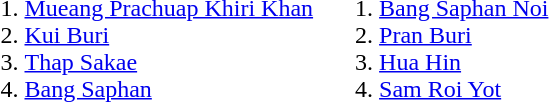<table>
<tr --valign=top>
<td><br><ol><li><a href='#'>Mueang Prachuap Khiri Khan</a></li><li><a href='#'>Kui Buri</a></li><li><a href='#'>Thap Sakae</a></li><li><a href='#'>Bang Saphan</a></li></ol></td>
<td><br><ol>
<li><a href='#'>Bang Saphan Noi</a>
<li><a href='#'>Pran Buri</a>
<li><a href='#'>Hua Hin</a>
<li><a href='#'>Sam Roi Yot</a>
</ol></td>
</tr>
</table>
